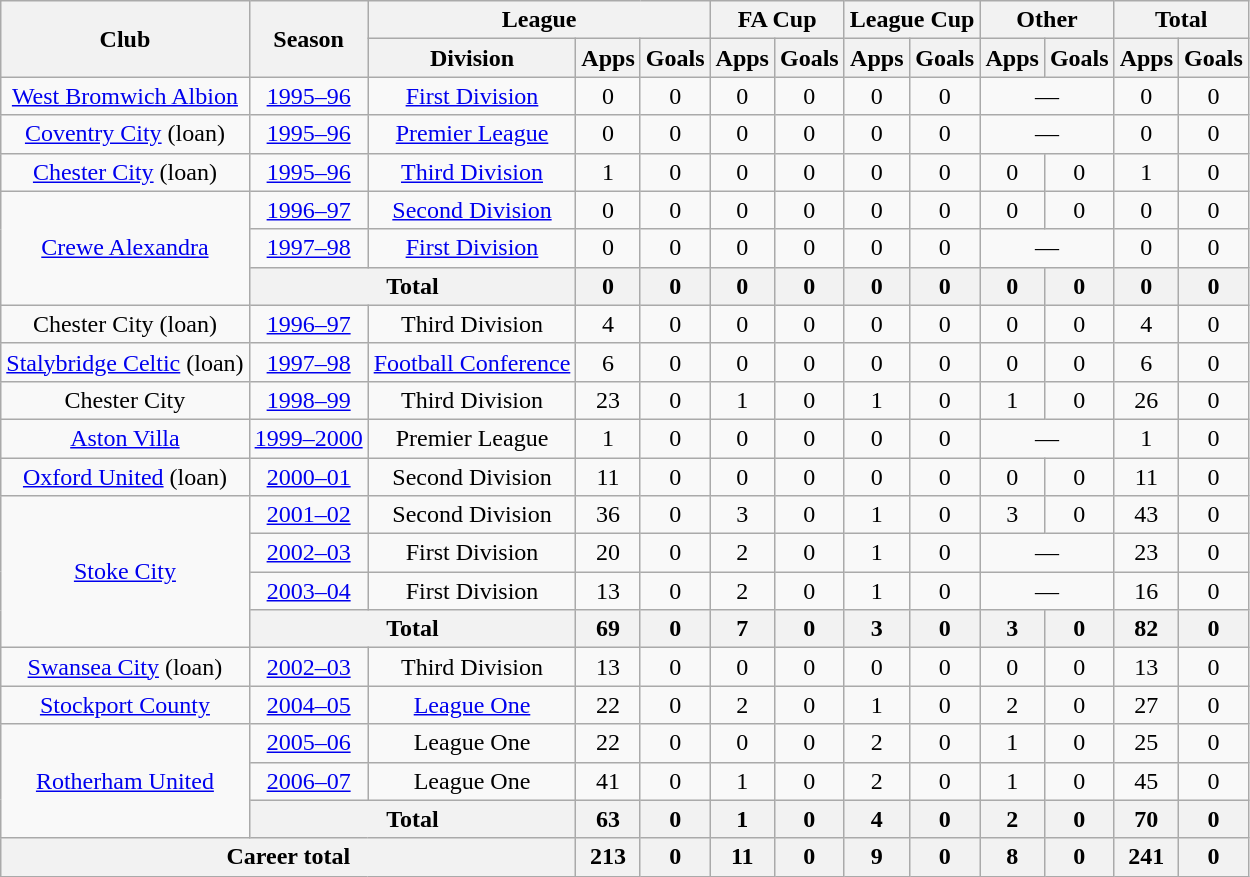<table class="wikitable" style="text-align: center;">
<tr>
<th rowspan="2">Club</th>
<th rowspan="2">Season</th>
<th colspan="3">League</th>
<th colspan="2">FA Cup</th>
<th colspan="2">League Cup</th>
<th colspan="2">Other</th>
<th colspan="2">Total</th>
</tr>
<tr>
<th>Division</th>
<th>Apps</th>
<th>Goals</th>
<th>Apps</th>
<th>Goals</th>
<th>Apps</th>
<th>Goals</th>
<th>Apps</th>
<th>Goals</th>
<th>Apps</th>
<th>Goals</th>
</tr>
<tr>
<td><a href='#'>West Bromwich Albion</a></td>
<td><a href='#'>1995–96</a></td>
<td><a href='#'>First Division</a></td>
<td>0</td>
<td>0</td>
<td>0</td>
<td>0</td>
<td>0</td>
<td>0</td>
<td colspan="2">—</td>
<td>0</td>
<td>0</td>
</tr>
<tr>
<td><a href='#'>Coventry City</a> (loan)</td>
<td><a href='#'>1995–96</a></td>
<td><a href='#'>Premier League</a></td>
<td>0</td>
<td>0</td>
<td>0</td>
<td>0</td>
<td>0</td>
<td>0</td>
<td colspan="2">—</td>
<td>0</td>
<td>0</td>
</tr>
<tr>
<td><a href='#'>Chester City</a> (loan)</td>
<td><a href='#'>1995–96</a></td>
<td><a href='#'>Third Division</a></td>
<td>1</td>
<td>0</td>
<td>0</td>
<td>0</td>
<td>0</td>
<td>0</td>
<td>0</td>
<td>0</td>
<td>1</td>
<td>0</td>
</tr>
<tr>
<td rowspan="3"><a href='#'>Crewe Alexandra</a></td>
<td><a href='#'>1996–97</a></td>
<td><a href='#'>Second Division</a></td>
<td>0</td>
<td>0</td>
<td>0</td>
<td>0</td>
<td>0</td>
<td>0</td>
<td>0</td>
<td>0</td>
<td>0</td>
<td>0</td>
</tr>
<tr>
<td><a href='#'>1997–98</a></td>
<td><a href='#'>First Division</a></td>
<td>0</td>
<td>0</td>
<td>0</td>
<td>0</td>
<td>0</td>
<td>0</td>
<td colspan="2">—</td>
<td>0</td>
<td>0</td>
</tr>
<tr>
<th colspan="2">Total</th>
<th>0</th>
<th>0</th>
<th>0</th>
<th>0</th>
<th>0</th>
<th>0</th>
<th>0</th>
<th>0</th>
<th>0</th>
<th>0</th>
</tr>
<tr>
<td>Chester City (loan)</td>
<td><a href='#'>1996–97</a></td>
<td>Third Division</td>
<td>4</td>
<td>0</td>
<td>0</td>
<td>0</td>
<td>0</td>
<td>0</td>
<td>0</td>
<td>0</td>
<td>4</td>
<td>0</td>
</tr>
<tr>
<td><a href='#'>Stalybridge Celtic</a> (loan)</td>
<td><a href='#'>1997–98</a></td>
<td><a href='#'>Football Conference</a></td>
<td>6</td>
<td>0</td>
<td>0</td>
<td>0</td>
<td>0</td>
<td>0</td>
<td>0</td>
<td>0</td>
<td>6</td>
<td>0</td>
</tr>
<tr>
<td>Chester City</td>
<td><a href='#'>1998–99</a></td>
<td>Third Division</td>
<td>23</td>
<td>0</td>
<td>1</td>
<td>0</td>
<td>1</td>
<td>0</td>
<td>1</td>
<td>0</td>
<td>26</td>
<td>0</td>
</tr>
<tr>
<td><a href='#'>Aston Villa</a></td>
<td><a href='#'>1999–2000</a></td>
<td>Premier League</td>
<td>1</td>
<td>0</td>
<td>0</td>
<td>0</td>
<td>0</td>
<td>0</td>
<td colspan="2">—</td>
<td>1</td>
<td>0</td>
</tr>
<tr>
<td><a href='#'>Oxford United</a> (loan)</td>
<td><a href='#'>2000–01</a></td>
<td>Second Division</td>
<td>11</td>
<td>0</td>
<td>0</td>
<td>0</td>
<td>0</td>
<td>0</td>
<td>0</td>
<td>0</td>
<td>11</td>
<td>0</td>
</tr>
<tr>
<td rowspan="4"><a href='#'>Stoke City</a></td>
<td><a href='#'>2001–02</a></td>
<td>Second Division</td>
<td>36</td>
<td>0</td>
<td>3</td>
<td>0</td>
<td>1</td>
<td>0</td>
<td>3</td>
<td>0</td>
<td>43</td>
<td>0</td>
</tr>
<tr>
<td><a href='#'>2002–03</a></td>
<td>First Division</td>
<td>20</td>
<td>0</td>
<td>2</td>
<td>0</td>
<td>1</td>
<td>0</td>
<td colspan="2">—</td>
<td>23</td>
<td>0</td>
</tr>
<tr>
<td><a href='#'>2003–04</a></td>
<td>First Division</td>
<td>13</td>
<td>0</td>
<td>2</td>
<td>0</td>
<td>1</td>
<td>0</td>
<td colspan="2">—</td>
<td>16</td>
<td>0</td>
</tr>
<tr>
<th colspan="2">Total</th>
<th>69</th>
<th>0</th>
<th>7</th>
<th>0</th>
<th>3</th>
<th>0</th>
<th>3</th>
<th>0</th>
<th>82</th>
<th>0</th>
</tr>
<tr>
<td><a href='#'>Swansea City</a> (loan)</td>
<td><a href='#'>2002–03</a></td>
<td>Third Division</td>
<td>13</td>
<td>0</td>
<td>0</td>
<td>0</td>
<td>0</td>
<td>0</td>
<td>0</td>
<td>0</td>
<td>13</td>
<td>0</td>
</tr>
<tr>
<td><a href='#'>Stockport County</a></td>
<td><a href='#'>2004–05</a></td>
<td><a href='#'>League One</a></td>
<td>22</td>
<td>0</td>
<td>2</td>
<td>0</td>
<td>1</td>
<td>0</td>
<td>2</td>
<td>0</td>
<td>27</td>
<td>0</td>
</tr>
<tr>
<td rowspan="3"><a href='#'>Rotherham United</a></td>
<td><a href='#'>2005–06</a></td>
<td>League One</td>
<td>22</td>
<td>0</td>
<td>0</td>
<td>0</td>
<td>2</td>
<td>0</td>
<td>1</td>
<td>0</td>
<td>25</td>
<td>0</td>
</tr>
<tr>
<td><a href='#'>2006–07</a></td>
<td>League One</td>
<td>41</td>
<td>0</td>
<td>1</td>
<td>0</td>
<td>2</td>
<td>0</td>
<td>1</td>
<td>0</td>
<td>45</td>
<td>0</td>
</tr>
<tr>
<th colspan="2">Total</th>
<th>63</th>
<th>0</th>
<th>1</th>
<th>0</th>
<th>4</th>
<th>0</th>
<th>2</th>
<th>0</th>
<th>70</th>
<th>0</th>
</tr>
<tr>
<th colspan="3">Career total</th>
<th>213</th>
<th>0</th>
<th>11</th>
<th>0</th>
<th>9</th>
<th>0</th>
<th>8</th>
<th>0</th>
<th>241</th>
<th>0</th>
</tr>
</table>
